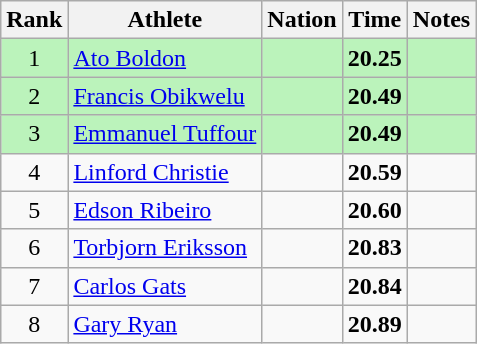<table class="wikitable sortable" style="text-align:center">
<tr>
<th>Rank</th>
<th>Athlete</th>
<th>Nation</th>
<th>Time</th>
<th>Notes</th>
</tr>
<tr style="background:#bbf3bb;">
<td>1</td>
<td align=left><a href='#'>Ato Boldon</a></td>
<td align=left></td>
<td><strong>20.25</strong></td>
<td></td>
</tr>
<tr style="background:#bbf3bb;">
<td>2</td>
<td align=left><a href='#'>Francis Obikwelu</a></td>
<td align=left></td>
<td><strong>20.49</strong></td>
<td></td>
</tr>
<tr style="background:#bbf3bb;">
<td>3</td>
<td align=left><a href='#'>Emmanuel Tuffour</a></td>
<td align=left></td>
<td><strong>20.49</strong></td>
<td></td>
</tr>
<tr>
<td>4</td>
<td align=left><a href='#'>Linford Christie</a></td>
<td align=left></td>
<td><strong>20.59</strong></td>
<td></td>
</tr>
<tr>
<td>5</td>
<td align=left><a href='#'>Edson Ribeiro</a></td>
<td align=left></td>
<td><strong>20.60</strong></td>
<td></td>
</tr>
<tr>
<td>6</td>
<td align=left><a href='#'>Torbjorn Eriksson</a></td>
<td align=left></td>
<td><strong>20.83</strong></td>
<td></td>
</tr>
<tr>
<td>7</td>
<td align=left><a href='#'>Carlos Gats</a></td>
<td align=left></td>
<td><strong>20.84</strong></td>
<td></td>
</tr>
<tr>
<td>8</td>
<td align=left><a href='#'>Gary Ryan</a></td>
<td align=left></td>
<td><strong>20.89</strong></td>
<td></td>
</tr>
</table>
